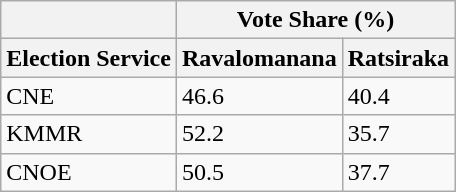<table class="wikitable">
<tr>
<th></th>
<th colspan="2">Vote Share (%)</th>
</tr>
<tr>
<th>Election Service</th>
<th>Ravalomanana</th>
<th>Ratsiraka</th>
</tr>
<tr>
<td>CNE</td>
<td>46.6</td>
<td>40.4</td>
</tr>
<tr>
<td>KMMR</td>
<td>52.2</td>
<td>35.7</td>
</tr>
<tr>
<td>CNOE</td>
<td>50.5</td>
<td>37.7</td>
</tr>
</table>
